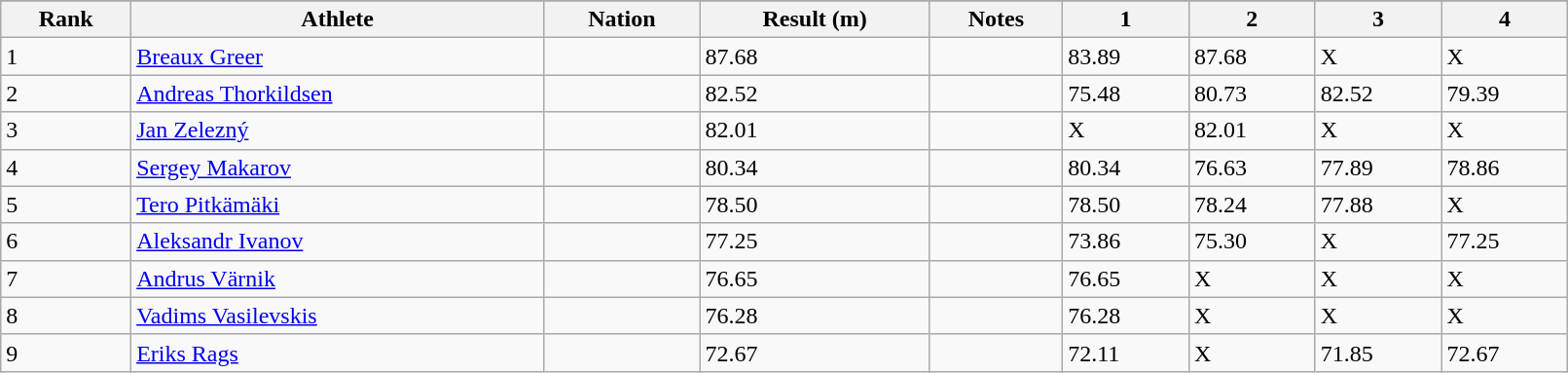<table class="wikitable" width=85%>
<tr>
</tr>
<tr>
<th>Rank</th>
<th>Athlete</th>
<th>Nation</th>
<th>Result (m)</th>
<th>Notes</th>
<th>1</th>
<th>2</th>
<th>3</th>
<th>4</th>
</tr>
<tr>
<td>1</td>
<td><a href='#'>Breaux Greer</a></td>
<td></td>
<td>87.68</td>
<td></td>
<td>83.89</td>
<td>87.68</td>
<td>X</td>
<td>X</td>
</tr>
<tr>
<td>2</td>
<td><a href='#'>Andreas Thorkildsen</a></td>
<td></td>
<td>82.52</td>
<td></td>
<td>75.48</td>
<td>80.73</td>
<td>82.52</td>
<td>79.39</td>
</tr>
<tr>
<td>3</td>
<td><a href='#'>Jan Zelezný</a></td>
<td></td>
<td>82.01</td>
<td></td>
<td>X</td>
<td>82.01</td>
<td>X</td>
<td>X</td>
</tr>
<tr>
<td>4</td>
<td><a href='#'>Sergey Makarov</a></td>
<td></td>
<td>80.34</td>
<td></td>
<td>80.34</td>
<td>76.63</td>
<td>77.89</td>
<td>78.86</td>
</tr>
<tr>
<td>5</td>
<td><a href='#'>Tero Pitkämäki</a></td>
<td></td>
<td>78.50</td>
<td></td>
<td>78.50</td>
<td>78.24</td>
<td>77.88</td>
<td>X</td>
</tr>
<tr>
<td>6</td>
<td><a href='#'>Aleksandr Ivanov</a></td>
<td></td>
<td>77.25</td>
<td></td>
<td>73.86</td>
<td>75.30</td>
<td>X</td>
<td>77.25</td>
</tr>
<tr>
<td>7</td>
<td><a href='#'>Andrus Värnik</a></td>
<td></td>
<td>76.65</td>
<td></td>
<td>76.65</td>
<td>X</td>
<td>X</td>
<td>X</td>
</tr>
<tr>
<td>8</td>
<td><a href='#'>Vadims Vasilevskis</a></td>
<td></td>
<td>76.28</td>
<td></td>
<td>76.28</td>
<td>X</td>
<td>X</td>
<td>X</td>
</tr>
<tr>
<td>9</td>
<td><a href='#'>Eriks Rags</a></td>
<td></td>
<td>72.67</td>
<td></td>
<td>72.11</td>
<td>X</td>
<td>71.85</td>
<td>72.67</td>
</tr>
</table>
